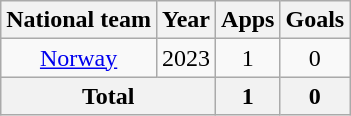<table class="wikitable" style="text-align:center">
<tr>
<th>National team</th>
<th>Year</th>
<th>Apps</th>
<th>Goals</th>
</tr>
<tr>
<td><a href='#'>Norway</a></td>
<td>2023</td>
<td>1</td>
<td>0</td>
</tr>
<tr>
<th colspan="2">Total</th>
<th>1</th>
<th>0</th>
</tr>
</table>
